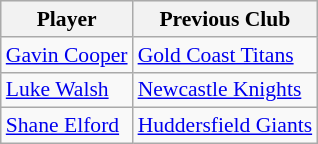<table class="wikitable" style="font-size:90%">
<tr bgcolor="#efefef">
<th>Player</th>
<th>Previous Club</th>
</tr>
<tr>
<td><a href='#'>Gavin Cooper</a></td>
<td><a href='#'>Gold Coast Titans</a></td>
</tr>
<tr>
<td><a href='#'>Luke Walsh</a></td>
<td><a href='#'>Newcastle Knights</a></td>
</tr>
<tr>
<td><a href='#'>Shane Elford</a></td>
<td><a href='#'>Huddersfield Giants</a></td>
</tr>
</table>
